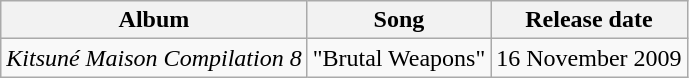<table class="wikitable">
<tr>
<th>Album</th>
<th>Song</th>
<th>Release date</th>
</tr>
<tr>
<td><em>Kitsuné Maison Compilation 8</em></td>
<td>"Brutal Weapons"</td>
<td>16 November 2009</td>
</tr>
</table>
